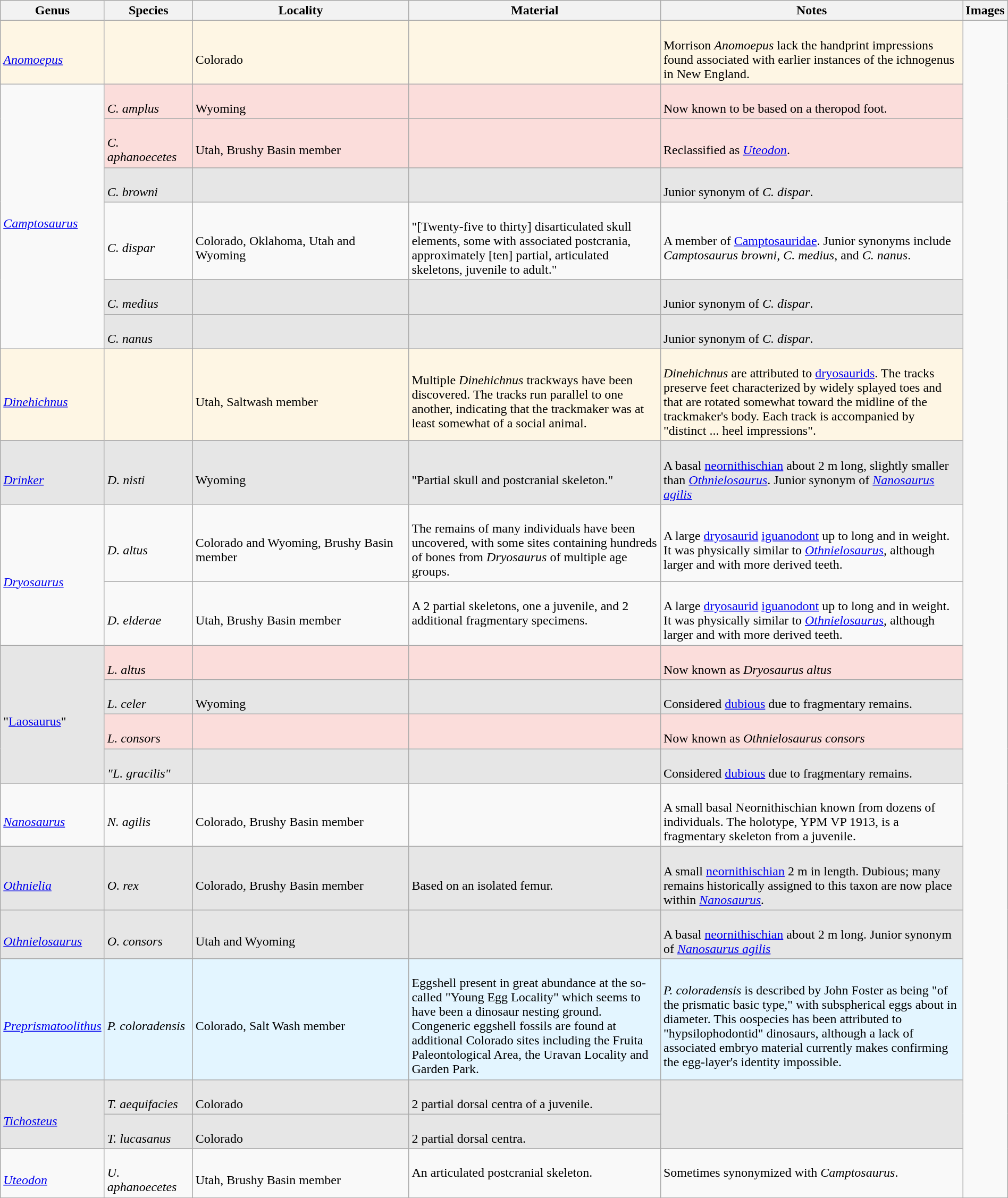<table class="wikitable" align="center" width="100%">
<tr>
<th>Genus</th>
<th>Species</th>
<th>Locality</th>
<th width="25%">Material</th>
<th width="30%">Notes</th>
<th>Images</th>
</tr>
<tr>
<td style="background:#FEF6E4;"><br><em><a href='#'>Anomoepus</a></em></td>
<td style="background:#FEF6E4;"></td>
<td style="background:#FEF6E4;"><br>Colorado</td>
<td style="background:#FEF6E4;"></td>
<td style="background:#FEF6E4;"><br>Morrison <em>Anomoepus</em> lack the handprint impressions found associated with earlier instances of the ichnogenus in New England.</td>
<td rowspan="34"><br></td>
</tr>
<tr>
<td rowspan=6><br><em><a href='#'>Camptosaurus</a></em></td>
<td style="background:#fbdddb;"><br><em>C. amplus</em></td>
<td style="background:#fbdddb;"><br>Wyoming </td>
<td style="background:#fbdddb;"></td>
<td style="background:#fbdddb;"><br>Now known to be based on a theropod foot.</td>
</tr>
<tr>
<td style="background:#fbdddb;"><br><em>C. aphanoecetes</em></td>
<td style="background:#fbdddb;"><br>Utah, Brushy Basin member</td>
<td style="background:#fbdddb;"></td>
<td style="background:#fbdddb;"><br>Reclassified as <em><a href='#'>Uteodon</a></em>.</td>
</tr>
<tr>
<td style="background:#E6E6E6;"><br><em>C. browni</em></td>
<td style="background:#E6E6E6;"></td>
<td style="background:#E6E6E6;"></td>
<td style="background:#E6E6E6;"><br>Junior synonym of <em>C. dispar</em>.</td>
</tr>
<tr>
<td><br><em>C. dispar</em></td>
<td><br>Colorado, Oklahoma, Utah and Wyoming</td>
<td><br>"[Twenty-five to thirty] disarticulated skull elements, some with associated postcrania, approximately [ten] partial, articulated skeletons, juvenile to adult."</td>
<td><br>A member of <a href='#'>Camptosauridae</a>. Junior synonyms include <em>Camptosaurus browni</em>, <em>C. medius</em>, and <em>C. nanus</em>.</td>
</tr>
<tr>
<td style="background:#E6E6E6;"><br><em>C. medius</em></td>
<td style="background:#E6E6E6;"></td>
<td style="background:#E6E6E6;"></td>
<td style="background:#E6E6E6;"><br>Junior synonym of <em>C. dispar</em>.</td>
</tr>
<tr>
<td style="background:#E6E6E6;"><br><em>C. nanus</em></td>
<td style="background:#E6E6E6;"></td>
<td style="background:#E6E6E6;"></td>
<td style="background:#E6E6E6;"><br>Junior synonym of <em>C. dispar</em>.</td>
</tr>
<tr>
<td style="background:#FEF6E4;"><br><em><a href='#'>Dinehichnus</a></em></td>
<td style="background:#FEF6E4;"></td>
<td style="background:#FEF6E4;"><br>Utah, Saltwash member</td>
<td style="background:#FEF6E4;"><br>Multiple <em>Dinehichnus</em> trackways have been discovered. The tracks run parallel to one another, indicating that the trackmaker was at least somewhat of a social animal.</td>
<td style="background:#FEF6E4;"><br><em>Dinehichnus</em> are attributed to <a href='#'>dryosaurids</a>. The tracks preserve feet characterized by widely splayed toes and that are rotated somewhat toward the midline of the trackmaker's body. Each track is accompanied by "distinct ... heel impressions".</td>
</tr>
<tr>
<td style="background:#E6E6E6;"><br><em><a href='#'>Drinker</a></em></td>
<td style="background:#E6E6E6;"><br><em>D. nisti</em></td>
<td style="background:#E6E6E6;"><br>Wyoming</td>
<td style="background:#E6E6E6;"><br>"Partial skull and postcranial skeleton."</td>
<td style="background:#E6E6E6;"><br>A basal <a href='#'>neornithischian</a> about 2 m long, slightly smaller than <em><a href='#'>Othnielosaurus</a></em>. Junior synonym of <em><a href='#'>Nanosaurus agilis</a></em></td>
</tr>
<tr>
<td rowspan=2><br><em><a href='#'>Dryosaurus</a></em></td>
<td><br><em>D. altus</em></td>
<td><br>Colorado and Wyoming, Brushy Basin member</td>
<td><br>The remains of many individuals have been uncovered, with some sites containing hundreds of bones from <em>Dryosaurus</em> of multiple age groups.</td>
<td><br>A large <a href='#'>dryosaurid</a> <a href='#'>iguanodont</a> up to  long and  in weight. It was physically similar to <em><a href='#'>Othnielosaurus</a></em>, although larger and with more derived teeth.</td>
</tr>
<tr>
<td><br><em>D. elderae</em></td>
<td><br>Utah, Brushy Basin member</td>
<td>A 2 partial skeletons, one a juvenile, and 2 additional fragmentary specimens.</td>
<td><br>A large <a href='#'>dryosaurid</a> <a href='#'>iguanodont</a> up to  long and  in weight. It was physically similar to <em><a href='#'>Othnielosaurus</a></em>, although larger and with more derived teeth.</td>
</tr>
<tr>
<td rowspan=4 style="background:#E6E6E6;"><br>"<a href='#'>Laosaurus</a>"</td>
<td style="background:#fbdddb;"><br><em>L. altus</em></td>
<td style="background:#fbdddb;"></td>
<td style="background:#fbdddb;"></td>
<td style="background:#fbdddb;"><br>Now known as <em>Dryosaurus altus</em></td>
</tr>
<tr>
<td style="background:#E6E6E6;"><br><em>L. celer</em></td>
<td style="background:#E6E6E6;"><br>Wyoming</td>
<td style="background:#E6E6E6;"></td>
<td style="background:#E6E6E6;"><br>Considered <a href='#'>dubious</a> due to fragmentary remains.</td>
</tr>
<tr>
<td style="background:#fbdddb;"><br><em>L. consors</em></td>
<td style="background:#fbdddb;"></td>
<td style="background:#fbdddb;"></td>
<td style="background:#fbdddb;"><br>Now known as <em>Othnielosaurus consors</em></td>
</tr>
<tr>
<td style="background:#E6E6E6;"><br><em>"L. gracilis"</em></td>
<td style="background:#E6E6E6;"></td>
<td style="background:#E6E6E6;"></td>
<td style="background:#E6E6E6;"><br>Considered <a href='#'>dubious</a> due to fragmentary remains.</td>
</tr>
<tr>
<td><br><em><a href='#'>Nanosaurus</a></em></td>
<td><br><em>N. agilis</em></td>
<td><br>Colorado, Brushy Basin member</td>
<td></td>
<td><br>A small basal Neornithischian known from dozens of individuals. The holotype, YPM VP 1913, is a fragmentary skeleton from a juvenile.</td>
</tr>
<tr>
<td style="background:#E6E6E6;"><br><em><a href='#'>Othnielia</a></em></td>
<td style="background:#E6E6E6;"><br><em>O. rex</em></td>
<td style="background:#E6E6E6;"><br>Colorado, Brushy Basin member</td>
<td style="background:#E6E6E6;"><br>Based on an isolated femur.</td>
<td style="background:#E6E6E6;"><br>A small <a href='#'>neornithischian</a> 2 m in length. Dubious; many remains historically assigned to this taxon are now place within <em><a href='#'>Nanosaurus</a>.</em></td>
</tr>
<tr>
<td style="background:#E6E6E6;"><br><em><a href='#'>Othnielosaurus</a></em></td>
<td style="background:#E6E6E6;"><br><em>O. consors</em></td>
<td style="background:#E6E6E6;"><br>Utah and Wyoming</td>
<td style="background:#E6E6E6;"></td>
<td style="background:#E6E6E6;"><br>A basal <a href='#'>neornithischian</a> about 2 m long. Junior synonym of <em><a href='#'>Nanosaurus agilis</a></em></td>
</tr>
<tr>
<td style="background:#E3F5FF;"><br><em><a href='#'>Preprismatoolithus</a></em></td>
<td style="background:#E3F5FF;"><br><em>P. coloradensis</em></td>
<td style="background:#E3F5FF;"><br>Colorado, Salt Wash member</td>
<td style="background:#E3F5FF;"><br>Eggshell present in great abundance at the so-called "Young Egg Locality" which seems to have been a dinosaur nesting ground. Congeneric eggshell fossils are found at additional Colorado sites including the Fruita Paleontological Area, the Uravan Locality and Garden Park.</td>
<td style="background:#E3F5FF;"><br><em>P. coloradensis</em> is described by John Foster as being "of the prismatic basic type," with subspherical eggs about  in diameter. This oospecies has been attributed to "hypsilophodontid" dinosaurs, although a lack of associated embryo material currently makes confirming the egg-layer's identity impossible.</td>
</tr>
<tr>
<td style="background:#E6E6E6;" rowspan=2><br><em><a href='#'>Tichosteus</a></em></td>
<td style="background:#E6E6E6;"><br><em>T. aequifacies</em></td>
<td style="background:#E6E6E6;"><br>Colorado</td>
<td style="background:#E6E6E6;"><br>2 partial dorsal centra of a juvenile.</td>
<td style="background:#E6E6E6;" rowspan=2></td>
</tr>
<tr>
<td style="background:#E6E6E6;"><br><em>T. lucasanus</em></td>
<td style="background:#E6E6E6;"><br>Colorado</td>
<td style="background:#E6E6E6;"><br>2 partial dorsal centra.</td>
</tr>
<tr>
<td><br><em><a href='#'>Uteodon</a></em></td>
<td><br><em>U. aphanoecetes</em></td>
<td><br>Utah, Brushy Basin member</td>
<td>An articulated postcranial skeleton.</td>
<td>Sometimes synonymized with <em>Camptosaurus</em>.</td>
</tr>
<tr>
</tr>
</table>
